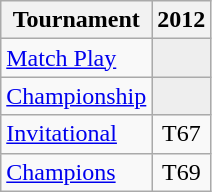<table class="wikitable" style="text-align:center;">
<tr>
<th>Tournament</th>
<th>2012</th>
</tr>
<tr>
<td align="left"><a href='#'>Match Play</a></td>
<td style="background:#eeeeee;"></td>
</tr>
<tr>
<td align="left"><a href='#'>Championship</a></td>
<td style="background:#eeeeee;"></td>
</tr>
<tr>
<td align="left"><a href='#'>Invitational</a></td>
<td>T67</td>
</tr>
<tr>
<td align="left"><a href='#'>Champions</a></td>
<td>T69</td>
</tr>
</table>
